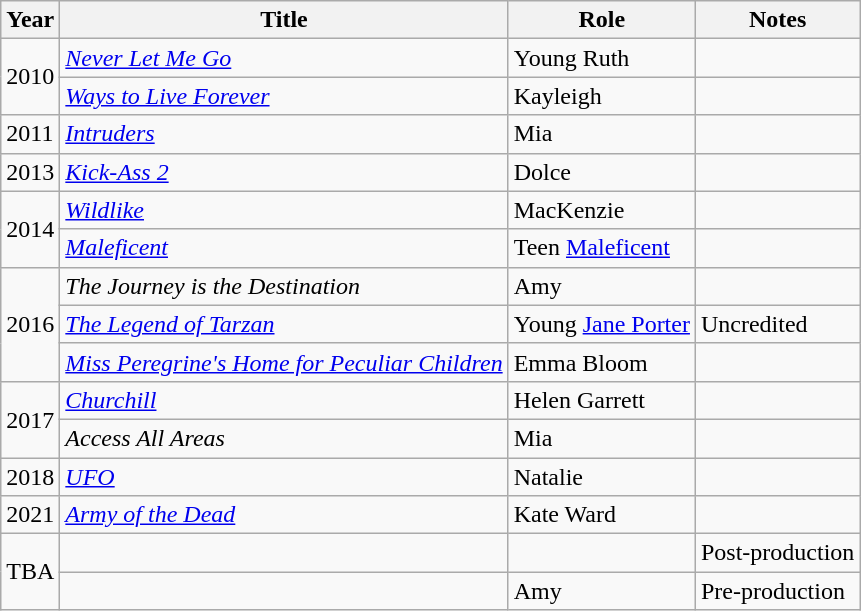<table class = "wikitable sortable">
<tr>
<th>Year</th>
<th>Title</th>
<th>Role</th>
<th class = "unsortable">Notes</th>
</tr>
<tr>
<td rowspan="2">2010</td>
<td><em><a href='#'>Never Let Me Go</a></em></td>
<td>Young Ruth</td>
<td></td>
</tr>
<tr>
<td><em><a href='#'>Ways to Live Forever</a></em></td>
<td>Kayleigh</td>
<td></td>
</tr>
<tr>
<td>2011</td>
<td><em><a href='#'>Intruders</a></em></td>
<td>Mia</td>
<td></td>
</tr>
<tr>
<td>2013</td>
<td><em><a href='#'>Kick-Ass 2</a></em></td>
<td>Dolce</td>
<td></td>
</tr>
<tr>
<td rowspan="2">2014</td>
<td><em><a href='#'>Wildlike</a></em></td>
<td>MacKenzie</td>
<td></td>
</tr>
<tr>
<td><em><a href='#'>Maleficent</a></em></td>
<td>Teen <a href='#'>Maleficent</a></td>
<td></td>
</tr>
<tr>
<td rowspan="3">2016</td>
<td><em>The Journey is the Destination</em></td>
<td>Amy</td>
<td></td>
</tr>
<tr>
<td><em><a href='#'>The Legend of Tarzan</a></em></td>
<td>Young <a href='#'>Jane Porter</a></td>
<td>Uncredited</td>
</tr>
<tr>
<td><em><a href='#'>Miss Peregrine's Home for Peculiar Children</a></em></td>
<td>Emma Bloom</td>
<td></td>
</tr>
<tr>
<td rowspan="2">2017</td>
<td><em><a href='#'>Churchill</a></em></td>
<td>Helen Garrett</td>
<td></td>
</tr>
<tr>
<td><em>Access All Areas</em></td>
<td>Mia</td>
<td></td>
</tr>
<tr>
<td>2018</td>
<td><em><a href='#'>UFO</a></em></td>
<td>Natalie</td>
<td></td>
</tr>
<tr>
<td>2021</td>
<td><em><a href='#'>Army of the Dead</a></em></td>
<td>Kate Ward</td>
<td></td>
</tr>
<tr>
<td rowspan="2">TBA</td>
<td></td>
<td></td>
<td>Post-production</td>
</tr>
<tr>
<td></td>
<td>Amy</td>
<td>Pre-production</td>
</tr>
</table>
